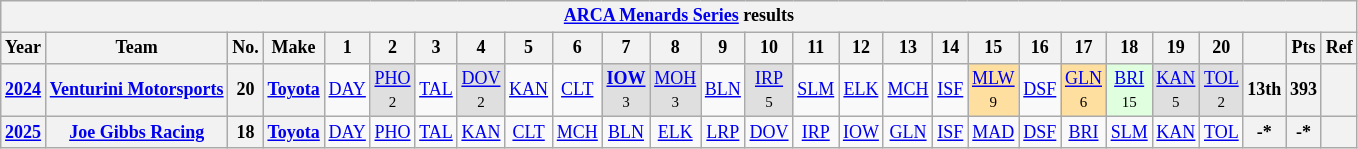<table class="wikitable" style="text-align:center; font-size:75%">
<tr>
<th colspan=27><a href='#'>ARCA Menards Series</a> results</th>
</tr>
<tr>
<th>Year</th>
<th>Team</th>
<th>No.</th>
<th>Make</th>
<th>1</th>
<th>2</th>
<th>3</th>
<th>4</th>
<th>5</th>
<th>6</th>
<th>7</th>
<th>8</th>
<th>9</th>
<th>10</th>
<th>11</th>
<th>12</th>
<th>13</th>
<th>14</th>
<th>15</th>
<th>16</th>
<th>17</th>
<th>18</th>
<th>19</th>
<th>20</th>
<th></th>
<th>Pts</th>
<th>Ref</th>
</tr>
<tr>
<th><a href='#'>2024</a></th>
<th><a href='#'>Venturini Motorsports</a></th>
<th>20</th>
<th><a href='#'>Toyota</a></th>
<td><a href='#'>DAY</a></td>
<td style="background:#DFDFDF;"><a href='#'>PHO</a><br><small>2</small></td>
<td><a href='#'>TAL</a></td>
<td style="background:#DFDFDF;"><a href='#'>DOV</a><br><small>2</small></td>
<td><a href='#'>KAN</a></td>
<td><a href='#'>CLT</a></td>
<td style="background:#DFDFDF;"><strong><a href='#'>IOW</a></strong><br><small>3</small></td>
<td style="background:#DFDFDF;"><a href='#'>MOH</a><br><small>3</small></td>
<td><a href='#'>BLN</a></td>
<td style="background:#DFDFDF;"><a href='#'>IRP</a><br><small>5</small></td>
<td><a href='#'>SLM</a></td>
<td><a href='#'>ELK</a></td>
<td><a href='#'>MCH</a></td>
<td><a href='#'>ISF</a></td>
<td style="background:#FFDF9F;"><a href='#'>MLW</a><br><small>9</small></td>
<td><a href='#'>DSF</a></td>
<td style="background:#FFDF9F;"><a href='#'>GLN</a><br><small>6</small></td>
<td style="background:#DFFFDF;"><a href='#'>BRI</a><br><small>15</small></td>
<td style="background:#DFDFDF;"><a href='#'>KAN</a><br><small>5</small></td>
<td style="background:#DFDFDF;"><a href='#'>TOL</a><br><small>2</small></td>
<th>13th</th>
<th>393</th>
<th></th>
</tr>
<tr>
<th><a href='#'>2025</a></th>
<th><a href='#'>Joe Gibbs Racing</a></th>
<th>18</th>
<th><a href='#'>Toyota</a></th>
<td><a href='#'>DAY</a></td>
<td><a href='#'>PHO</a></td>
<td><a href='#'>TAL</a></td>
<td><a href='#'>KAN</a></td>
<td><a href='#'>CLT</a></td>
<td><a href='#'>MCH</a></td>
<td><a href='#'>BLN</a></td>
<td><a href='#'>ELK</a></td>
<td><a href='#'>LRP</a></td>
<td><a href='#'>DOV</a></td>
<td><a href='#'>IRP</a></td>
<td><a href='#'>IOW</a></td>
<td><a href='#'>GLN</a></td>
<td><a href='#'>ISF</a></td>
<td><a href='#'>MAD</a></td>
<td><a href='#'>DSF</a></td>
<td><a href='#'>BRI</a></td>
<td><a href='#'>SLM</a></td>
<td><a href='#'>KAN</a></td>
<td><a href='#'>TOL</a></td>
<th>-*</th>
<th>-*</th>
<th></th>
</tr>
</table>
